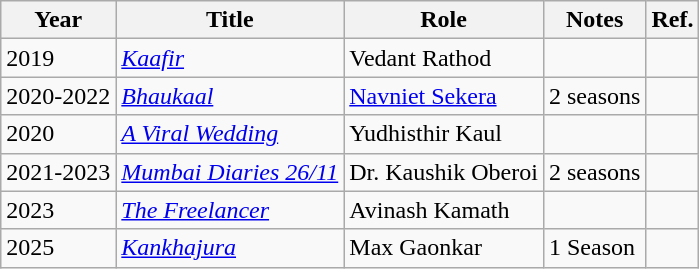<table class="wikitable plainrowheaders sortable">
<tr>
<th scope="col">Year</th>
<th scope="col">Title</th>
<th scope="col">Role</th>
<th scope="col">Notes</th>
<th scope="col">Ref.</th>
</tr>
<tr>
<td>2019</td>
<td><em><a href='#'>Kaafir</a></em></td>
<td>Vedant Rathod</td>
<td></td>
<td></td>
</tr>
<tr>
<td>2020-2022</td>
<td><em><a href='#'>Bhaukaal</a></em></td>
<td><a href='#'>Navniet Sekera</a></td>
<td>2 seasons</td>
<td></td>
</tr>
<tr>
<td>2020</td>
<td><em><a href='#'>A Viral Wedding</a></em></td>
<td>Yudhisthir Kaul</td>
<td></td>
<td></td>
</tr>
<tr>
<td>2021-2023</td>
<td><em><a href='#'>Mumbai Diaries 26/11</a></em></td>
<td>Dr. Kaushik Oberoi</td>
<td>2 seasons</td>
<td></td>
</tr>
<tr>
<td>2023</td>
<td><em><a href='#'>The Freelancer</a></em></td>
<td>Avinash Kamath</td>
<td></td>
<td style="text-align:center;"></td>
</tr>
<tr>
<td>2025</td>
<td><em><a href='#'>Kankhajura</a></em></td>
<td>Max Gaonkar</td>
<td>1 Season</td>
<td></td>
</tr>
</table>
